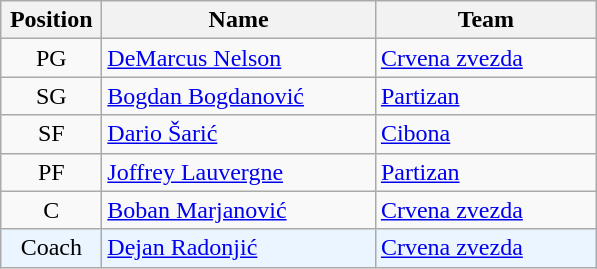<table class="wikitable" style="text-align: center;">
<tr>
<th width="60">Position</th>
<th width="175">Name</th>
<th width="140">Team</th>
</tr>
<tr>
<td>PG</td>
<td align="left"> <a href='#'>DeMarcus Nelson</a></td>
<td align="left"> <a href='#'>Crvena zvezda</a></td>
</tr>
<tr>
<td>SG</td>
<td align="left"> <a href='#'>Bogdan Bogdanović</a></td>
<td align="left"> <a href='#'>Partizan</a></td>
</tr>
<tr>
<td>SF</td>
<td align="left"> <a href='#'>Dario Šarić</a></td>
<td align="left"> <a href='#'>Cibona</a></td>
</tr>
<tr>
<td>PF</td>
<td align="left"> <a href='#'>Joffrey Lauvergne</a></td>
<td align="left"> <a href='#'>Partizan</a></td>
</tr>
<tr>
<td>C</td>
<td align="left"> <a href='#'>Boban Marjanović</a></td>
<td align="left"> <a href='#'>Crvena zvezda</a></td>
</tr>
<tr bgcolor="#EBF5FF">
<td>Coach</td>
<td align="left"> <a href='#'>Dejan Radonjić</a></td>
<td align="left"> <a href='#'>Crvena zvezda</a></td>
</tr>
</table>
